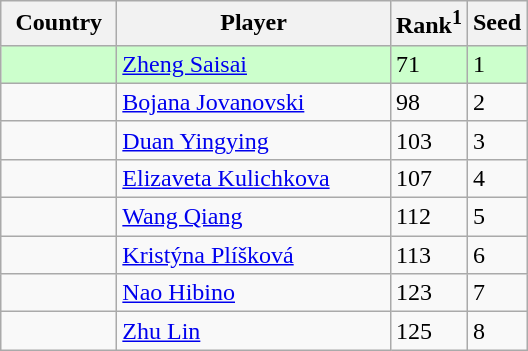<table class="sortable wikitable">
<tr>
<th width="70">Country</th>
<th width="175">Player</th>
<th>Rank<sup>1</sup></th>
<th>Seed</th>
</tr>
<tr style="background:#cfc;">
<td></td>
<td><a href='#'>Zheng Saisai</a></td>
<td>71</td>
<td>1</td>
</tr>
<tr>
<td></td>
<td><a href='#'>Bojana Jovanovski</a></td>
<td>98</td>
<td>2</td>
</tr>
<tr>
<td></td>
<td><a href='#'>Duan Yingying</a></td>
<td>103</td>
<td>3</td>
</tr>
<tr>
<td></td>
<td><a href='#'>Elizaveta Kulichkova</a></td>
<td>107</td>
<td>4</td>
</tr>
<tr>
<td></td>
<td><a href='#'>Wang Qiang</a></td>
<td>112</td>
<td>5</td>
</tr>
<tr>
<td></td>
<td><a href='#'>Kristýna Plíšková</a></td>
<td>113</td>
<td>6</td>
</tr>
<tr>
<td></td>
<td><a href='#'>Nao Hibino</a></td>
<td>123</td>
<td>7</td>
</tr>
<tr>
<td></td>
<td><a href='#'>Zhu Lin</a></td>
<td>125</td>
<td>8</td>
</tr>
</table>
